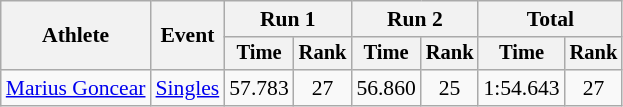<table class="wikitable" style="font-size:90%">
<tr>
<th rowspan="2">Athlete</th>
<th rowspan="2">Event</th>
<th colspan="2">Run 1</th>
<th colspan="2">Run 2</th>
<th colspan="2">Total</th>
</tr>
<tr style="font-size:95%">
<th>Time</th>
<th>Rank</th>
<th>Time</th>
<th>Rank</th>
<th>Time</th>
<th>Rank</th>
</tr>
<tr align=center>
<td align=left><a href='#'>Marius Goncear</a></td>
<td align=left><a href='#'>Singles</a></td>
<td>57.783</td>
<td>27</td>
<td>56.860</td>
<td>25</td>
<td>1:54.643</td>
<td>27</td>
</tr>
</table>
